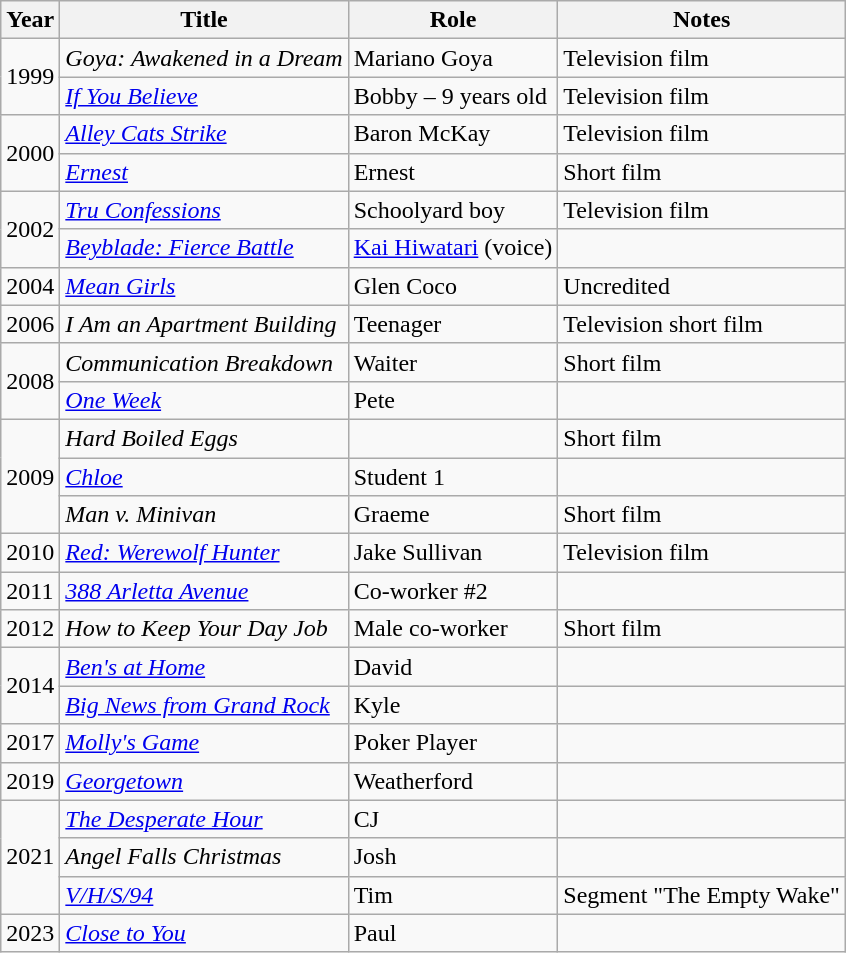<table class="wikitable sortable">
<tr>
<th>Year</th>
<th>Title</th>
<th>Role</th>
<th class="unsortable">Notes</th>
</tr>
<tr>
<td rowspan="2">1999</td>
<td><em>Goya: Awakened in a Dream</em></td>
<td>Mariano Goya</td>
<td>Television film</td>
</tr>
<tr>
<td><em><a href='#'>If You Believe</a></em></td>
<td>Bobby – 9 years old</td>
<td>Television film</td>
</tr>
<tr>
<td rowspan=2>2000</td>
<td><em><a href='#'>Alley Cats Strike</a></em></td>
<td>Baron McKay</td>
<td>Television film</td>
</tr>
<tr>
<td><em><a href='#'>Ernest</a></em></td>
<td>Ernest</td>
<td>Short film</td>
</tr>
<tr>
<td rowspan="2">2002</td>
<td><em><a href='#'>Tru Confessions</a></em></td>
<td>Schoolyard boy</td>
<td>Television film</td>
</tr>
<tr>
<td><em><a href='#'>Beyblade: Fierce Battle</a></em></td>
<td><a href='#'>Kai Hiwatari</a> (voice)</td>
<td></td>
</tr>
<tr>
<td>2004</td>
<td><em><a href='#'>Mean Girls</a></em></td>
<td>Glen Coco</td>
<td>Uncredited</td>
</tr>
<tr>
<td>2006</td>
<td><em>I Am an Apartment Building</em></td>
<td>Teenager</td>
<td>Television short film</td>
</tr>
<tr>
<td rowspan="2">2008</td>
<td><em>Communication Breakdown</em></td>
<td>Waiter</td>
<td>Short film</td>
</tr>
<tr>
<td><em><a href='#'>One Week</a></em></td>
<td>Pete</td>
<td></td>
</tr>
<tr>
<td rowspan="3">2009</td>
<td><em>Hard Boiled Eggs</em></td>
<td></td>
<td>Short film</td>
</tr>
<tr>
<td><em><a href='#'>Chloe</a></em></td>
<td>Student 1</td>
<td></td>
</tr>
<tr>
<td><em>Man v. Minivan</em></td>
<td>Graeme</td>
<td>Short film</td>
</tr>
<tr>
<td>2010</td>
<td><em><a href='#'>Red: Werewolf Hunter</a></em></td>
<td>Jake Sullivan</td>
<td>Television film</td>
</tr>
<tr>
<td>2011</td>
<td><em><a href='#'>388 Arletta Avenue</a></em></td>
<td>Co-worker #2</td>
<td></td>
</tr>
<tr>
<td>2012</td>
<td><em>How to Keep Your Day Job</em></td>
<td>Male co-worker</td>
<td>Short film</td>
</tr>
<tr>
<td rowspan="2">2014</td>
<td><em><a href='#'>Ben's at Home</a></em></td>
<td>David</td>
<td></td>
</tr>
<tr>
<td><em><a href='#'>Big News from Grand Rock</a></em></td>
<td>Kyle</td>
<td></td>
</tr>
<tr>
<td>2017</td>
<td><em><a href='#'>Molly's Game</a></em></td>
<td>Poker Player</td>
<td></td>
</tr>
<tr>
<td>2019</td>
<td><em><a href='#'>Georgetown</a></em></td>
<td>Weatherford</td>
<td></td>
</tr>
<tr>
<td rowspan="3">2021</td>
<td data-sort-value="Desperate Hour, The"><em><a href='#'>The Desperate Hour</a></em></td>
<td>CJ</td>
<td></td>
</tr>
<tr>
<td><em>Angel Falls Christmas</em></td>
<td>Josh</td>
<td></td>
</tr>
<tr>
<td><em><a href='#'>V/H/S/94</a></em></td>
<td>Tim</td>
<td>Segment "The Empty Wake"</td>
</tr>
<tr>
<td>2023</td>
<td><em><a href='#'>Close to You</a></em></td>
<td>Paul</td>
<td></td>
</tr>
</table>
